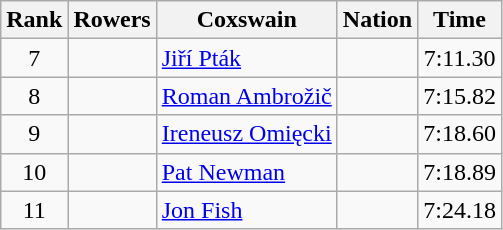<table class="wikitable sortable" style="text-align:center">
<tr>
<th>Rank</th>
<th>Rowers</th>
<th>Coxswain</th>
<th>Nation</th>
<th>Time</th>
</tr>
<tr>
<td>7</td>
<td align=left data-sort-value="Kabrhel, Jan"></td>
<td align=left data-sort-value="Pták, Jiří"><a href='#'>Jiří Pták</a></td>
<td align=left></td>
<td>7:11.30</td>
</tr>
<tr>
<td>8</td>
<td align=left data-sort-value="Janša, Milan"></td>
<td align=left data-sort-value="Ambrožič, Roman"><a href='#'>Roman Ambrožič</a></td>
<td align=left></td>
<td>7:15.82</td>
</tr>
<tr>
<td>9</td>
<td align=left data-sort-value="Jankowski, Wojciech"></td>
<td align=left data-sort-value="Omięcki, Ireneusz"><a href='#'>Ireneusz Omięcki</a></td>
<td align=left></td>
<td>7:18.60</td>
</tr>
<tr>
<td>10</td>
<td align=left data-sort-value="McKerlich, Ian"></td>
<td align=left data-sort-value="Newman, Pat"><a href='#'>Pat Newman</a></td>
<td align=left></td>
<td>7:18.89</td>
</tr>
<tr>
<td>11</td>
<td align=left data-sort-value="Espeseth Jr., Robert"></td>
<td align=left data-sort-value="Fish, Jon"><a href='#'>Jon Fish</a></td>
<td align=left></td>
<td>7:24.18</td>
</tr>
</table>
